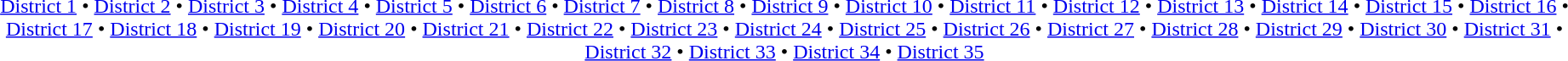<table id=toc class=toc summary=Contents>
<tr>
<td align=center><br><a href='#'>District 1</a> • <a href='#'>District 2</a> • <a href='#'>District 3</a> • <a href='#'>District 4</a> • <a href='#'>District 5</a> • <a href='#'>District 6</a> • <a href='#'>District 7</a> • <a href='#'>District 8</a> • <a href='#'>District 9</a> • <a href='#'>District 10</a> • <a href='#'>District 11</a> • <a href='#'>District 12</a> • <a href='#'>District 13</a> • <a href='#'>District 14</a> • <a href='#'>District 15</a> • <a href='#'>District 16</a> • <a href='#'>District 17</a> • <a href='#'>District 18</a> • <a href='#'>District 19</a> • <a href='#'>District 20</a> • <a href='#'>District 21</a> • <a href='#'>District 22</a> • <a href='#'>District 23</a> • <a href='#'>District 24</a> • <a href='#'>District 25</a> • <a href='#'>District 26</a> • <a href='#'>District 27</a> • <a href='#'>District 28</a> • <a href='#'>District 29</a> • <a href='#'>District 30</a> • <a href='#'>District 31</a> • <a href='#'>District 32</a> • <a href='#'>District 33</a> • <a href='#'>District 34</a> • <a href='#'>District 35</a></td>
</tr>
</table>
